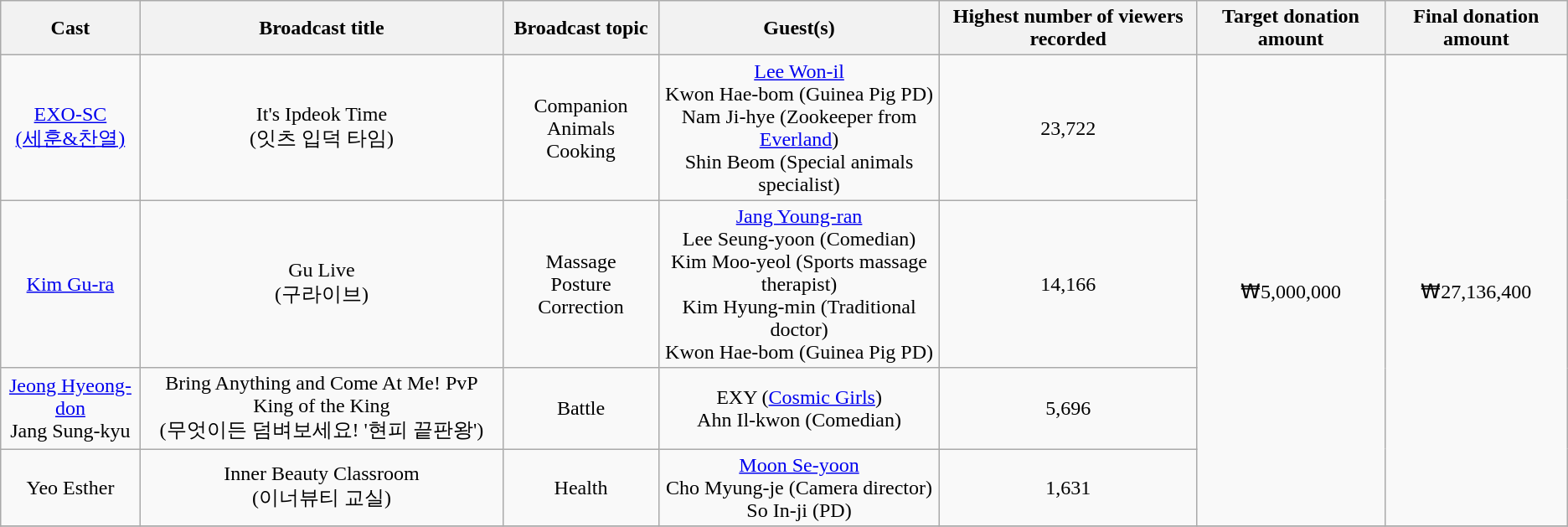<table class="wikitable" style="text-align:center">
<tr>
<th>Cast</th>
<th>Broadcast title</th>
<th>Broadcast topic</th>
<th>Guest(s)</th>
<th>Highest number of viewers recorded</th>
<th>Target donation amount</th>
<th>Final donation amount</th>
</tr>
<tr>
<td><a href='#'>EXO-SC<br>(세훈&찬열)</a></td>
<td>It's Ipdeok Time<br>(잇츠 입덕 타임)</td>
<td>Companion Animals<br>Cooking</td>
<td><a href='#'>Lee Won-il</a><br>Kwon Hae-bom (Guinea Pig PD)<br>Nam Ji-hye (Zookeeper from <a href='#'>Everland</a>)<br>Shin Beom (Special animals specialist)<br></td>
<td>23,722</td>
<td rowspan="4">₩5,000,000</td>
<td rowspan="4">₩27,136,400</td>
</tr>
<tr>
<td><a href='#'>Kim Gu-ra</a></td>
<td>Gu Live<br>(구라이브)</td>
<td>Massage<br>Posture Correction</td>
<td><a href='#'>Jang Young-ran</a><br>Lee Seung-yoon (Comedian)<br>Kim Moo-yeol (Sports massage therapist)<br>Kim Hyung-min (Traditional doctor)<br>Kwon Hae-bom (Guinea Pig PD)</td>
<td>14,166</td>
</tr>
<tr>
<td><a href='#'>Jeong Hyeong-don</a><br>Jang Sung-kyu</td>
<td>Bring Anything and Come At Me! PvP King of the King<br>(무엇이든 덤벼보세요! '현피 끝판왕')</td>
<td>Battle</td>
<td>EXY (<a href='#'>Cosmic Girls</a>)<br>Ahn Il-kwon (Comedian)</td>
<td>5,696</td>
</tr>
<tr>
<td>Yeo Esther</td>
<td>Inner Beauty Classroom<br>(이너뷰티 교실)</td>
<td>Health</td>
<td><a href='#'>Moon Se-yoon</a><br>Cho Myung-je (Camera director)<br>So In-ji (PD)</td>
<td>1,631</td>
</tr>
<tr>
</tr>
</table>
